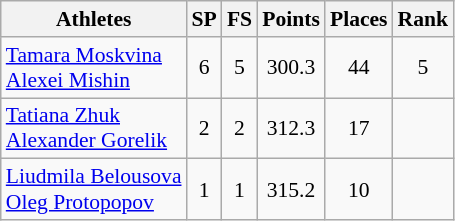<table class="wikitable" border="1" style="font-size:90%">
<tr>
<th>Athletes</th>
<th>SP</th>
<th>FS</th>
<th>Points</th>
<th>Places</th>
<th>Rank</th>
</tr>
<tr align=center>
<td align=left><a href='#'>Tamara Moskvina</a><br><a href='#'>Alexei Mishin</a></td>
<td>6</td>
<td>5</td>
<td>300.3</td>
<td>44</td>
<td>5</td>
</tr>
<tr align=center>
<td align=left><a href='#'>Tatiana Zhuk</a><br><a href='#'>Alexander Gorelik</a></td>
<td>2</td>
<td>2</td>
<td>312.3</td>
<td>17</td>
<td></td>
</tr>
<tr align=center>
<td align=left><a href='#'>Liudmila Belousova</a><br><a href='#'>Oleg Protopopov</a></td>
<td>1</td>
<td>1</td>
<td>315.2</td>
<td>10</td>
<td></td>
</tr>
</table>
